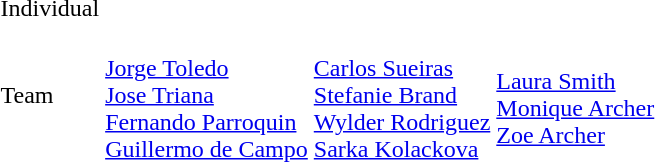<table>
<tr>
<td>Individual</td>
<td></td>
<td></td>
<td></td>
</tr>
<tr>
<td>Team</td>
<td><br><a href='#'>Jorge Toledo</a><br><a href='#'>Jose Triana</a><br><a href='#'>Fernando Parroquin</a><br><a href='#'>Guillermo de Campo</a></td>
<td><br><a href='#'>Carlos Sueiras</a><br><a href='#'>Stefanie Brand</a><br><a href='#'>Wylder Rodriguez</a><br><a href='#'>Sarka Kolackova</a></td>
<td><br><a href='#'>Laura Smith</a><br><a href='#'>Monique Archer</a><br><a href='#'>Zoe Archer</a></td>
</tr>
</table>
